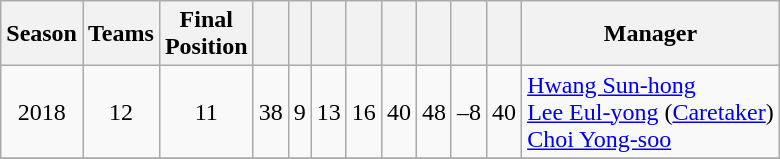<table class="wikitable" style="text-align:center">
<tr>
<th>Season</th>
<th>Teams</th>
<th>Final<br>Position</th>
<th></th>
<th></th>
<th></th>
<th></th>
<th></th>
<th></th>
<th></th>
<th></th>
<th>Manager</th>
</tr>
<tr>
<td>2018</td>
<td>12</td>
<td>11</td>
<td>38</td>
<td>9</td>
<td>13</td>
<td>16</td>
<td>40</td>
<td>48</td>
<td>–8</td>
<td>40</td>
<td align=left> <a href='#'>Hwang Sun-hong</a><br> <a href='#'>Lee Eul-yong</a> (<a href='#'>Caretaker</a>)<br> <a href='#'>Choi Yong-soo</a></td>
</tr>
<tr>
</tr>
</table>
